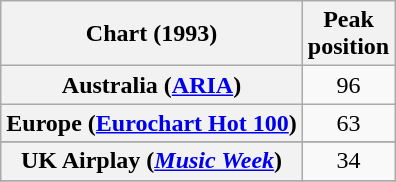<table class="wikitable sortable plainrowheaders" style="text-align:center">
<tr>
<th scope="col">Chart (1993)</th>
<th scope="col">Peak<br>position</th>
</tr>
<tr>
<th scope="row">Australia (<a href='#'>ARIA</a>)</th>
<td>96</td>
</tr>
<tr>
<th scope="row">Europe (<a href='#'>Eurochart Hot 100</a>)</th>
<td>63</td>
</tr>
<tr>
</tr>
<tr>
<th scope="row">UK Airplay (<em><a href='#'>Music Week</a></em>)</th>
<td>34</td>
</tr>
<tr>
</tr>
<tr>
</tr>
</table>
